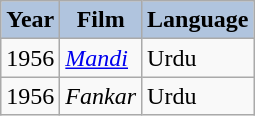<table class="wikitable sortable plainrowheaders">
<tr>
<th style="background:#B0C4DE;">Year</th>
<th style="background:#B0C4DE;">Film</th>
<th style="background:#B0C4DE;">Language</th>
</tr>
<tr>
<td>1956</td>
<td><em><a href='#'>Mandi</a></em></td>
<td>Urdu</td>
</tr>
<tr>
<td>1956</td>
<td><em>Fankar</em></td>
<td>Urdu</td>
</tr>
</table>
